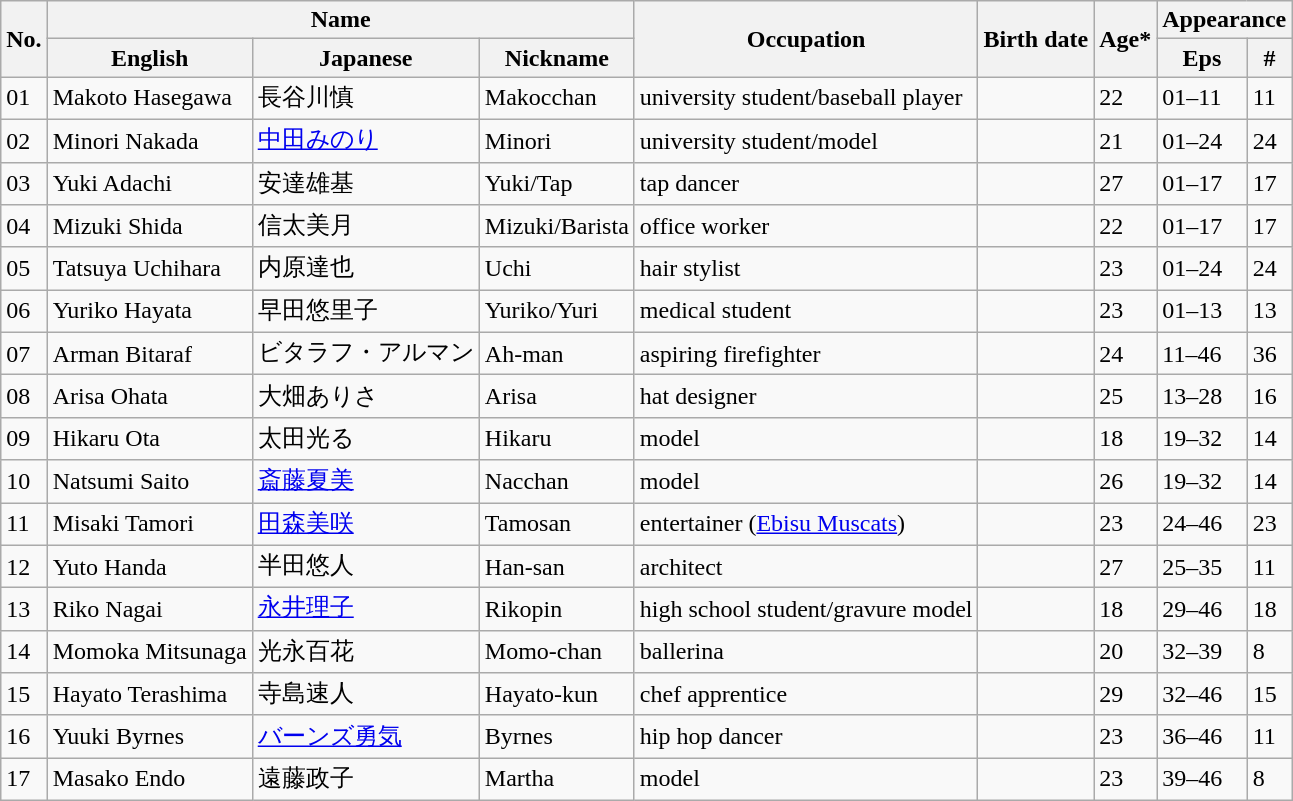<table class="wikitable sortable">
<tr>
<th rowspan="2">No.</th>
<th colspan="3">Name</th>
<th rowspan="2">Occupation</th>
<th rowspan="2">Birth date</th>
<th rowspan="2">Age*</th>
<th colspan="2">Appearance</th>
</tr>
<tr>
<th>English</th>
<th>Japanese</th>
<th>Nickname</th>
<th>Eps</th>
<th>#</th>
</tr>
<tr>
<td>01</td>
<td>Makoto Hasegawa</td>
<td>長谷川慎</td>
<td>Makocchan</td>
<td>university student/baseball player</td>
<td></td>
<td>22</td>
<td>01–11</td>
<td>11</td>
</tr>
<tr>
<td>02</td>
<td>Minori Nakada</td>
<td><a href='#'>中田みのり</a></td>
<td>Minori</td>
<td>university student/model</td>
<td></td>
<td>21</td>
<td>01–24</td>
<td>24</td>
</tr>
<tr>
<td>03</td>
<td>Yuki Adachi</td>
<td>安達雄基</td>
<td>Yuki/Tap</td>
<td>tap dancer</td>
<td></td>
<td>27</td>
<td>01–17</td>
<td>17</td>
</tr>
<tr>
<td>04</td>
<td>Mizuki Shida</td>
<td>信太美月</td>
<td>Mizuki/Barista</td>
<td>office worker</td>
<td></td>
<td>22</td>
<td>01–17</td>
<td>17</td>
</tr>
<tr>
<td>05</td>
<td>Tatsuya Uchihara</td>
<td>内原達也</td>
<td>Uchi</td>
<td>hair stylist</td>
<td></td>
<td>23</td>
<td>01–24</td>
<td>24</td>
</tr>
<tr>
<td>06</td>
<td>Yuriko Hayata</td>
<td>早田悠里子</td>
<td>Yuriko/Yuri</td>
<td>medical student</td>
<td></td>
<td>23</td>
<td>01–13</td>
<td>13</td>
</tr>
<tr>
<td>07</td>
<td>Arman Bitaraf</td>
<td>ビタラフ・アルマン</td>
<td>Ah-man</td>
<td>aspiring firefighter</td>
<td></td>
<td>24</td>
<td>11–46</td>
<td>36</td>
</tr>
<tr>
<td>08</td>
<td>Arisa Ohata</td>
<td>大畑ありさ</td>
<td>Arisa</td>
<td>hat designer</td>
<td></td>
<td>25</td>
<td>13–28</td>
<td>16</td>
</tr>
<tr>
<td>09</td>
<td>Hikaru Ota</td>
<td>太田光る</td>
<td>Hikaru</td>
<td>model</td>
<td></td>
<td>18</td>
<td>19–32</td>
<td>14</td>
</tr>
<tr>
<td>10</td>
<td>Natsumi Saito</td>
<td><a href='#'>斎藤夏美</a></td>
<td>Nacchan</td>
<td>model</td>
<td></td>
<td>26</td>
<td>19–32</td>
<td>14</td>
</tr>
<tr>
<td>11</td>
<td>Misaki Tamori</td>
<td><a href='#'>田森美咲</a></td>
<td>Tamosan</td>
<td>entertainer (<a href='#'>Ebisu Muscats</a>)</td>
<td></td>
<td>23</td>
<td>24–46</td>
<td>23</td>
</tr>
<tr>
<td>12</td>
<td>Yuto Handa</td>
<td>半田悠人</td>
<td>Han-san</td>
<td>architect</td>
<td></td>
<td>27</td>
<td>25–35</td>
<td>11</td>
</tr>
<tr>
<td>13</td>
<td>Riko Nagai</td>
<td><a href='#'>永井理子</a></td>
<td>Rikopin</td>
<td>high school student/gravure model</td>
<td></td>
<td>18</td>
<td>29–46</td>
<td>18</td>
</tr>
<tr>
<td>14</td>
<td>Momoka Mitsunaga</td>
<td>光永百花</td>
<td>Momo-chan</td>
<td>ballerina</td>
<td></td>
<td>20</td>
<td>32–39</td>
<td>8</td>
</tr>
<tr>
<td>15</td>
<td>Hayato Terashima</td>
<td>寺島速人</td>
<td>Hayato-kun</td>
<td>chef apprentice</td>
<td></td>
<td>29</td>
<td>32–46</td>
<td>15</td>
</tr>
<tr>
<td>16</td>
<td>Yuuki Byrnes</td>
<td><a href='#'>バーンズ勇気</a></td>
<td>Byrnes</td>
<td>hip hop dancer</td>
<td></td>
<td>23</td>
<td>36–46</td>
<td>11</td>
</tr>
<tr>
<td>17</td>
<td>Masako Endo</td>
<td>遠藤政子</td>
<td>Martha</td>
<td>model</td>
<td></td>
<td>23</td>
<td>39–46</td>
<td>8</td>
</tr>
</table>
